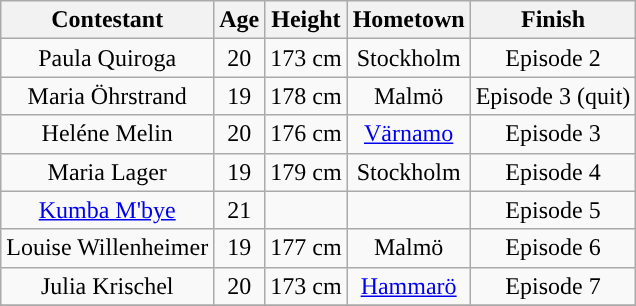<table class="wikitable" style="text-align:center;">
<tr>
<th colspan="1">Contestant</th>
<th colspan="1">Age</th>
<th colspan="1">Height</th>
<th colspan="1">Hometown</th>
<th>Finish</th>
</tr>
<tr>
<td>Paula Quiroga</td>
<td>20</td>
<td>173 cm</td>
<td>Stockholm</td>
<td>Episode 2</td>
</tr>
<tr>
<td>Maria Öhrstrand</td>
<td>19</td>
<td>178 cm</td>
<td>Malmö</td>
<td>Episode 3 (quit)</td>
</tr>
<tr>
<td>Heléne Melin</td>
<td>20</td>
<td>176 cm</td>
<td><a href='#'>Värnamo</a></td>
<td>Episode 3</td>
</tr>
<tr>
<td>Maria Lager</td>
<td>19</td>
<td>179 cm</td>
<td>Stockholm</td>
<td>Episode 4</td>
</tr>
<tr>
<td><a href='#'>Kumba M'bye</a></td>
<td>21</td>
<td></td>
<td></td>
<td>Episode 5</td>
</tr>
<tr>
<td>Louise Willenheimer</td>
<td>19</td>
<td>177 cm</td>
<td>Malmö</td>
<td>Episode 6</td>
</tr>
<tr>
<td>Julia Krischel</td>
<td>20</td>
<td>173 cm</td>
<td><a href='#'>Hammarö</a></td>
<td>Episode 7</td>
</tr>
<tr>
</tr>
</table>
